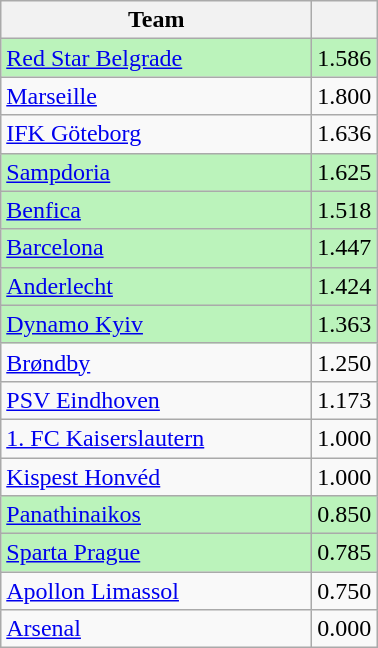<table class="wikitable">
<tr>
<th width=200>Team</th>
<th></th>
</tr>
<tr bgcolor=#BBF3BB>
<td> <a href='#'>Red Star Belgrade</a></td>
<td align=right>1.586</td>
</tr>
<tr>
<td> <a href='#'>Marseille</a></td>
<td align=right>1.800</td>
</tr>
<tr>
<td> <a href='#'>IFK Göteborg</a></td>
<td align=right>1.636</td>
</tr>
<tr bgcolor=#BBF3BB>
<td> <a href='#'>Sampdoria</a></td>
<td align=right>1.625</td>
</tr>
<tr bgcolor=#BBF3BB>
<td> <a href='#'>Benfica</a></td>
<td align=right>1.518</td>
</tr>
<tr bgcolor=#BBF3BB>
<td> <a href='#'>Barcelona</a></td>
<td align=right>1.447</td>
</tr>
<tr bgcolor=#BBF3BB>
<td> <a href='#'>Anderlecht</a></td>
<td align=right>1.424</td>
</tr>
<tr bgcolor=#BBF3BB>
<td> <a href='#'>Dynamo Kyiv</a></td>
<td align=right>1.363</td>
</tr>
<tr>
<td> <a href='#'>Brøndby</a></td>
<td align=right>1.250</td>
</tr>
<tr>
<td> <a href='#'>PSV Eindhoven</a></td>
<td align=right>1.173</td>
</tr>
<tr>
<td> <a href='#'>1. FC Kaiserslautern</a></td>
<td align=right>1.000</td>
</tr>
<tr>
<td> <a href='#'>Kispest Honvéd</a></td>
<td align=right>1.000</td>
</tr>
<tr bgcolor=#BBF3BB>
<td> <a href='#'>Panathinaikos</a></td>
<td align=right>0.850</td>
</tr>
<tr bgcolor=#BBF3BB>
<td> <a href='#'>Sparta Prague</a></td>
<td align=right>0.785</td>
</tr>
<tr>
<td> <a href='#'>Apollon Limassol</a></td>
<td align=right>0.750</td>
</tr>
<tr>
<td> <a href='#'>Arsenal</a></td>
<td align=right>0.000</td>
</tr>
</table>
